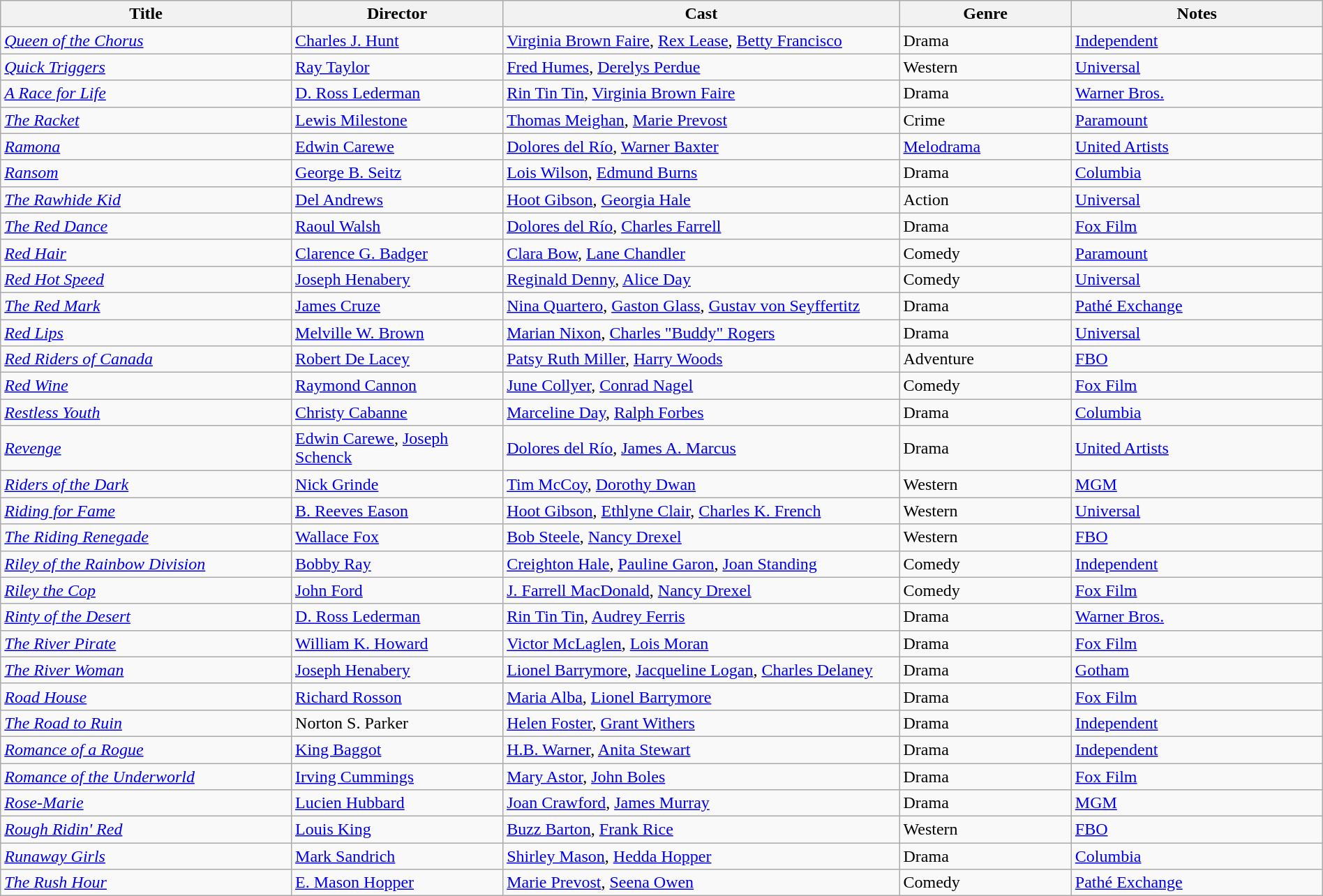<table class="wikitable" style="width:100%;">
<tr>
<th style="width:22%;">Title</th>
<th style="width:16%;">Director</th>
<th style="width:30%;">Cast</th>
<th style="width:13%;">Genre</th>
<th style="width:19%;">Notes</th>
</tr>
<tr>
<td><em><a href='#'>Queen of the Chorus</a></em></td>
<td><a href='#'>Charles J. Hunt</a></td>
<td><a href='#'>Virginia Brown Faire</a>, <a href='#'>Rex Lease</a>, <a href='#'>Betty Francisco</a></td>
<td>Drama</td>
<td><a href='#'>Independent</a></td>
</tr>
<tr>
<td><em><a href='#'>Quick Triggers</a></em></td>
<td><a href='#'>Ray Taylor</a></td>
<td><a href='#'>Fred Humes</a>, <a href='#'>Derelys Perdue</a></td>
<td>Western</td>
<td><a href='#'>Universal</a></td>
</tr>
<tr>
<td><em><a href='#'>A Race for Life</a></em></td>
<td><a href='#'>D. Ross Lederman</a></td>
<td><a href='#'>Rin Tin Tin</a>, <a href='#'>Virginia Brown Faire</a></td>
<td>Drama</td>
<td><a href='#'>Warner Bros.</a></td>
</tr>
<tr>
<td><em><a href='#'>The Racket</a></em></td>
<td><a href='#'>Lewis Milestone</a></td>
<td><a href='#'>Thomas Meighan</a>, <a href='#'>Marie Prevost</a></td>
<td>Crime</td>
<td><a href='#'>Paramount</a></td>
</tr>
<tr>
<td><em><a href='#'>Ramona</a></em></td>
<td><a href='#'>Edwin Carewe</a></td>
<td><a href='#'>Dolores del Río</a>, <a href='#'>Warner Baxter</a></td>
<td><a href='#'>Melodrama</a></td>
<td><a href='#'>United Artists</a></td>
</tr>
<tr>
<td><em><a href='#'>Ransom</a></em></td>
<td><a href='#'>George B. Seitz</a></td>
<td><a href='#'>Lois Wilson</a>, <a href='#'>Edmund Burns</a></td>
<td>Drama</td>
<td><a href='#'>Columbia</a></td>
</tr>
<tr>
<td><em><a href='#'>The Rawhide Kid</a></em></td>
<td><a href='#'>Del Andrews</a></td>
<td><a href='#'>Hoot Gibson</a>, <a href='#'>Georgia Hale</a></td>
<td>Action</td>
<td><a href='#'>Universal</a></td>
</tr>
<tr>
<td><em><a href='#'>The Red Dance</a></em></td>
<td><a href='#'>Raoul Walsh</a></td>
<td><a href='#'>Dolores del Río</a>, <a href='#'>Charles Farrell</a></td>
<td>Drama</td>
<td><a href='#'>Fox Film</a></td>
</tr>
<tr>
<td><em><a href='#'>Red Hair</a></em></td>
<td><a href='#'>Clarence G. Badger</a></td>
<td><a href='#'>Clara Bow</a>, <a href='#'>Lane Chandler</a></td>
<td>Comedy</td>
<td><a href='#'>Paramount</a></td>
</tr>
<tr>
<td><em><a href='#'>Red Hot Speed</a></em></td>
<td><a href='#'>Joseph Henabery</a></td>
<td><a href='#'>Reginald Denny</a>, <a href='#'>Alice Day</a></td>
<td>Comedy</td>
<td><a href='#'>Universal</a></td>
</tr>
<tr>
<td><em><a href='#'>The Red Mark</a></em></td>
<td><a href='#'>James Cruze</a></td>
<td><a href='#'>Nina Quartero</a>, <a href='#'>Gaston Glass</a>, <a href='#'>Gustav von Seyffertitz</a></td>
<td>Drama</td>
<td><a href='#'>Pathé Exchange</a></td>
</tr>
<tr>
<td><em><a href='#'>Red Lips</a></em></td>
<td><a href='#'>Melville W. Brown</a></td>
<td><a href='#'>Marian Nixon</a>, <a href='#'>Charles "Buddy" Rogers</a></td>
<td>Drama</td>
<td><a href='#'>Universal</a></td>
</tr>
<tr>
<td><em><a href='#'>Red Riders of Canada</a></em></td>
<td><a href='#'>Robert De Lacey</a></td>
<td><a href='#'>Patsy Ruth Miller</a>, <a href='#'>Harry Woods</a></td>
<td>Adventure</td>
<td><a href='#'>FBO</a></td>
</tr>
<tr>
<td><em><a href='#'>Red Wine</a></em></td>
<td><a href='#'>Raymond Cannon</a></td>
<td><a href='#'>June Collyer</a>, <a href='#'>Conrad Nagel</a></td>
<td>Comedy</td>
<td><a href='#'>Fox Film</a></td>
</tr>
<tr>
<td><em><a href='#'>Restless Youth</a></em></td>
<td><a href='#'>Christy Cabanne</a></td>
<td><a href='#'>Marceline Day</a>, <a href='#'>Ralph Forbes</a></td>
<td>Drama</td>
<td><a href='#'>Columbia</a></td>
</tr>
<tr>
<td><em><a href='#'>Revenge</a></em></td>
<td><a href='#'>Edwin Carewe</a>, <a href='#'>Joseph Schenck</a></td>
<td><a href='#'>Dolores del Río</a>, <a href='#'>James A. Marcus</a></td>
<td>Drama</td>
<td><a href='#'>United Artists</a></td>
</tr>
<tr>
<td><em><a href='#'>Riders of the Dark</a></em></td>
<td><a href='#'>Nick Grinde</a></td>
<td><a href='#'>Tim McCoy</a>, <a href='#'>Dorothy Dwan</a></td>
<td>Western</td>
<td><a href='#'>MGM</a></td>
</tr>
<tr>
<td><em><a href='#'>Riding for Fame</a></em></td>
<td><a href='#'>B. Reeves Eason</a></td>
<td><a href='#'>Hoot Gibson</a>, <a href='#'>Ethlyne Clair</a>, <a href='#'>Charles K. French</a></td>
<td>Western</td>
<td><a href='#'>Universal</a></td>
</tr>
<tr>
<td><em><a href='#'>The Riding Renegade</a></em></td>
<td><a href='#'>Wallace Fox</a></td>
<td><a href='#'>Bob Steele</a>, <a href='#'>Nancy Drexel</a></td>
<td>Western</td>
<td><a href='#'>FBO</a></td>
</tr>
<tr>
<td><em><a href='#'>Riley of the Rainbow Division</a></em></td>
<td><a href='#'>Bobby Ray</a></td>
<td><a href='#'>Creighton Hale</a>, <a href='#'>Pauline Garon</a>, <a href='#'>Joan Standing</a></td>
<td>Comedy</td>
<td><a href='#'>Independent</a></td>
</tr>
<tr>
<td><em><a href='#'>Riley the Cop</a></em></td>
<td><a href='#'>John Ford</a></td>
<td><a href='#'>J. Farrell MacDonald</a>, <a href='#'>Nancy Drexel</a></td>
<td>Comedy</td>
<td><a href='#'>Fox Film</a></td>
</tr>
<tr>
<td><em><a href='#'>Rinty of the Desert</a></em></td>
<td><a href='#'>D. Ross Lederman</a></td>
<td><a href='#'>Rin Tin Tin</a>, <a href='#'>Audrey Ferris</a></td>
<td>Drama</td>
<td><a href='#'>Warner Bros.</a></td>
</tr>
<tr>
<td><em><a href='#'>The River Pirate</a></em></td>
<td><a href='#'>William K. Howard</a></td>
<td><a href='#'>Victor McLaglen</a>, <a href='#'>Lois Moran</a></td>
<td>Drama</td>
<td><a href='#'>Fox Film</a></td>
</tr>
<tr>
<td><em><a href='#'>The River Woman</a></em></td>
<td><a href='#'>Joseph Henabery</a></td>
<td><a href='#'>Lionel Barrymore</a>, <a href='#'>Jacqueline Logan</a>, <a href='#'>Charles Delaney</a></td>
<td>Drama</td>
<td><a href='#'>Gotham</a></td>
</tr>
<tr>
<td><em><a href='#'>Road House</a></em></td>
<td><a href='#'>Richard Rosson</a></td>
<td><a href='#'>Maria Alba</a>, <a href='#'>Lionel Barrymore</a></td>
<td>Drama</td>
<td><a href='#'>Fox Film</a></td>
</tr>
<tr>
<td><em><a href='#'>The Road to Ruin</a></em></td>
<td>Norton S. Parker</td>
<td><a href='#'>Helen Foster</a>, <a href='#'>Grant Withers</a></td>
<td>Drama</td>
<td><a href='#'>Independent</a></td>
</tr>
<tr>
<td><em><a href='#'>Romance of a Rogue</a></em></td>
<td><a href='#'>King Baggot</a></td>
<td><a href='#'>H.B. Warner</a>, <a href='#'>Anita Stewart</a></td>
<td>Drama</td>
<td><a href='#'>Independent</a></td>
</tr>
<tr>
<td><em><a href='#'>Romance of the Underworld</a></em></td>
<td><a href='#'>Irving Cummings</a></td>
<td><a href='#'>Mary Astor</a>, <a href='#'>John Boles</a></td>
<td>Drama</td>
<td><a href='#'>Fox Film</a></td>
</tr>
<tr>
<td><em><a href='#'>Rose-Marie</a></em></td>
<td><a href='#'>Lucien Hubbard</a></td>
<td><a href='#'>Joan Crawford</a>, <a href='#'>James Murray</a></td>
<td>Drama</td>
<td><a href='#'>MGM</a></td>
</tr>
<tr>
<td><em><a href='#'>Rough Ridin' Red</a></em></td>
<td><a href='#'>Louis King</a></td>
<td><a href='#'>Buzz Barton</a>, <a href='#'>Frank Rice</a></td>
<td>Western</td>
<td><a href='#'>FBO</a></td>
</tr>
<tr>
<td><em><a href='#'>Runaway Girls</a></em></td>
<td><a href='#'>Mark Sandrich</a></td>
<td><a href='#'>Shirley Mason</a>, <a href='#'>Hedda Hopper</a></td>
<td>Drama</td>
<td><a href='#'>Columbia</a></td>
</tr>
<tr>
<td><em><a href='#'>The Rush Hour</a></em></td>
<td><a href='#'>E. Mason Hopper</a></td>
<td><a href='#'>Marie Prevost</a>, <a href='#'>Seena Owen</a></td>
<td>Comedy</td>
<td><a href='#'>Pathé Exchange</a></td>
</tr>
</table>
